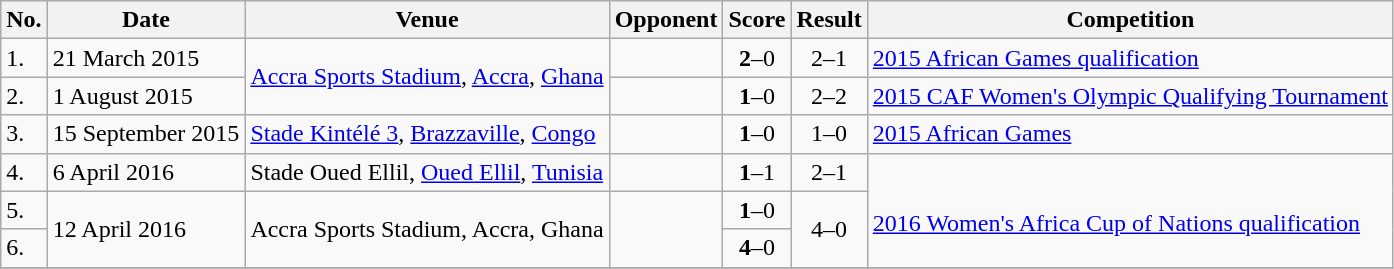<table class="wikitable">
<tr>
<th>No.</th>
<th>Date</th>
<th>Venue</th>
<th>Opponent</th>
<th>Score</th>
<th>Result</th>
<th>Competition</th>
</tr>
<tr>
<td>1.</td>
<td>21 March 2015</td>
<td rowspan=2><a href='#'>Accra Sports Stadium</a>, <a href='#'>Accra</a>, <a href='#'>Ghana</a></td>
<td></td>
<td align=center><strong>2</strong>–0</td>
<td align=center>2–1</td>
<td><a href='#'>2015 African Games qualification</a></td>
</tr>
<tr>
<td>2.</td>
<td>1 August 2015</td>
<td></td>
<td align=center><strong>1</strong>–0</td>
<td align=center>2–2</td>
<td><a href='#'>2015 CAF Women's Olympic Qualifying Tournament</a></td>
</tr>
<tr>
<td>3.</td>
<td>15 September 2015</td>
<td><a href='#'>Stade Kintélé 3</a>, <a href='#'>Brazzaville</a>, <a href='#'>Congo</a></td>
<td></td>
<td align=center><strong>1</strong>–0</td>
<td align=center>1–0</td>
<td><a href='#'>2015 African Games</a></td>
</tr>
<tr>
<td>4.</td>
<td>6 April 2016</td>
<td>Stade Oued Ellil, <a href='#'>Oued Ellil</a>, <a href='#'>Tunisia</a></td>
<td></td>
<td align=center><strong>1</strong>–1</td>
<td align=center>2–1</td>
<td rowspan=3><br><a href='#'>2016 Women's Africa Cup of Nations qualification</a></td>
</tr>
<tr>
<td>5.</td>
<td rowspan=2>12 April 2016</td>
<td rowspan=2>Accra Sports Stadium, Accra, Ghana</td>
<td rowspan=2></td>
<td align=center><strong>1</strong>–0</td>
<td rowspan=2 align=center>4–0</td>
</tr>
<tr>
<td>6.</td>
<td align=center><strong>4</strong>–0</td>
</tr>
<tr>
</tr>
</table>
